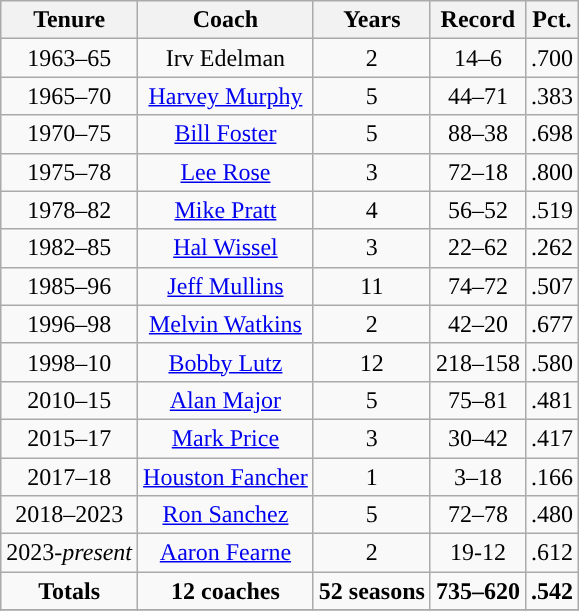<table class="wikitable" style="text-align:center">
<tr>
<th>Tenure</th>
<th>Coach</th>
<th>Years</th>
<th>Record</th>
<th>Pct.</th>
</tr>
<tr>
<td>1963–65</td>
<td>Irv Edelman</td>
<td>2</td>
<td>14–6</td>
<td>.700</td>
</tr>
<tr>
<td>1965–70</td>
<td><a href='#'>Harvey Murphy</a></td>
<td>5</td>
<td>44–71</td>
<td>.383</td>
</tr>
<tr>
<td>1970–75</td>
<td><a href='#'>Bill Foster</a></td>
<td>5</td>
<td>88–38</td>
<td>.698</td>
</tr>
<tr>
<td>1975–78</td>
<td><a href='#'>Lee Rose</a></td>
<td>3</td>
<td>72–18</td>
<td>.800</td>
</tr>
<tr>
<td>1978–82</td>
<td><a href='#'>Mike Pratt</a></td>
<td>4</td>
<td>56–52</td>
<td>.519</td>
</tr>
<tr>
<td>1982–85</td>
<td><a href='#'>Hal Wissel</a></td>
<td>3</td>
<td>22–62</td>
<td>.262</td>
</tr>
<tr>
<td>1985–96</td>
<td><a href='#'>Jeff Mullins</a></td>
<td>11</td>
<td>74–72</td>
<td>.507</td>
</tr>
<tr>
<td>1996–98</td>
<td><a href='#'>Melvin Watkins</a></td>
<td>2</td>
<td>42–20</td>
<td>.677</td>
</tr>
<tr>
<td>1998–10</td>
<td><a href='#'>Bobby Lutz</a></td>
<td>12</td>
<td>218–158</td>
<td>.580</td>
</tr>
<tr>
<td>2010–15</td>
<td><a href='#'>Alan Major</a></td>
<td>5</td>
<td>75–81</td>
<td>.481</td>
</tr>
<tr>
<td>2015–17</td>
<td><a href='#'>Mark Price</a></td>
<td>3</td>
<td>30–42</td>
<td>.417</td>
</tr>
<tr>
<td>2017–18</td>
<td><a href='#'>Houston Fancher</a></td>
<td>1</td>
<td>3–18</td>
<td>.166</td>
</tr>
<tr>
<td>2018–2023</td>
<td><a href='#'>Ron Sanchez</a></td>
<td>5</td>
<td>72–78</td>
<td>.480</td>
</tr>
<tr>
<td>2023-<em>present</em></td>
<td><a href='#'>Aaron Fearne</a></td>
<td>2</td>
<td>19-12</td>
<td>.612</td>
</tr>
<tr style="font-weight:bold; ">
<td>Totals</td>
<td>12 coaches</td>
<td>52 seasons</td>
<td>735–620</td>
<td>.542</td>
</tr>
<tr>
</tr>
</table>
